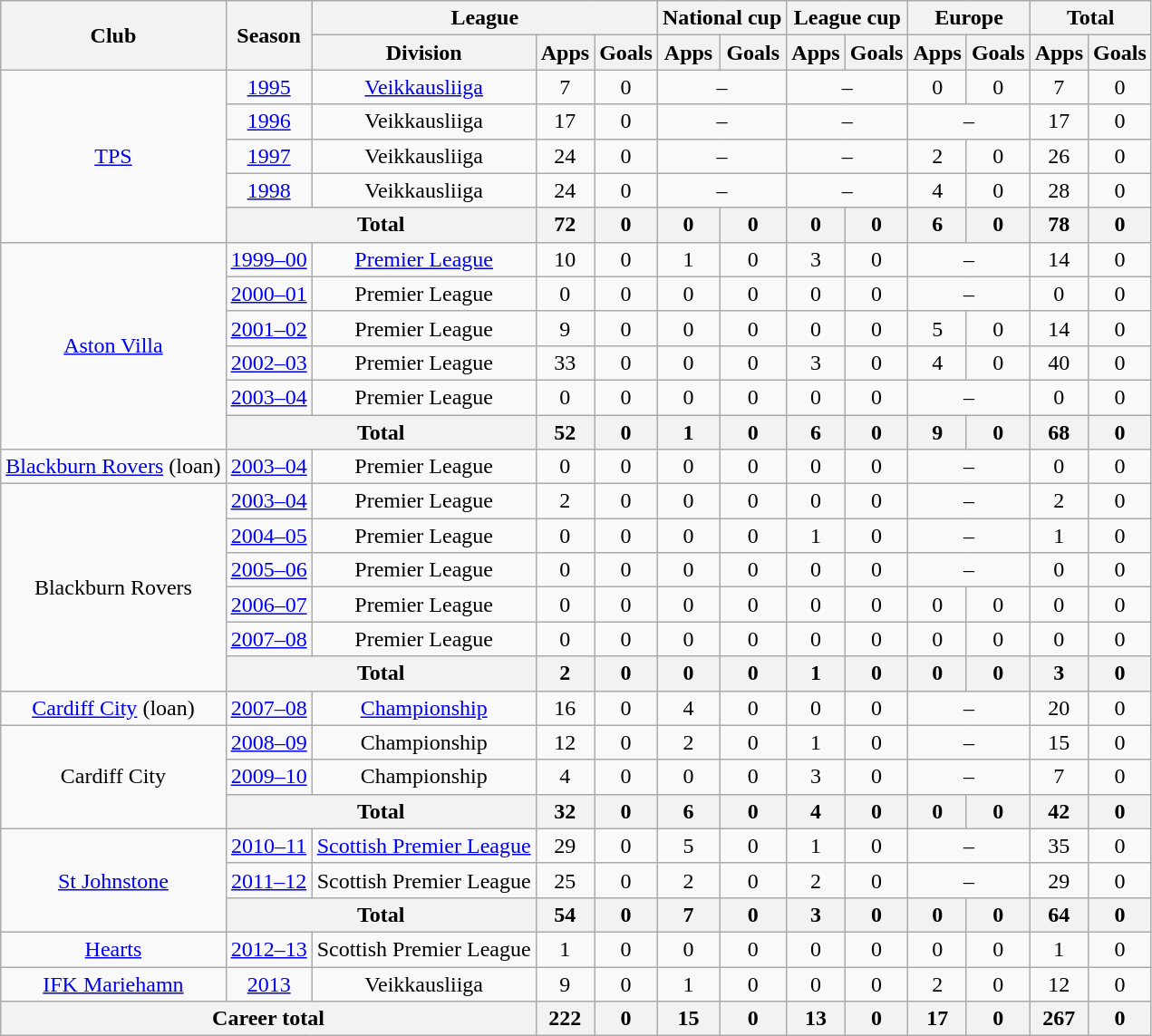<table class="wikitable" style="text-align:center">
<tr>
<th rowspan="2">Club</th>
<th rowspan="2">Season</th>
<th colspan="3">League</th>
<th colspan="2">National cup</th>
<th colspan="2">League cup</th>
<th colspan="2">Europe</th>
<th colspan="2">Total</th>
</tr>
<tr>
<th>Division</th>
<th>Apps</th>
<th>Goals</th>
<th>Apps</th>
<th>Goals</th>
<th>Apps</th>
<th>Goals</th>
<th>Apps</th>
<th>Goals</th>
<th>Apps</th>
<th>Goals</th>
</tr>
<tr>
<td rowspan="5"><a href='#'>TPS</a></td>
<td><a href='#'>1995</a></td>
<td><a href='#'>Veikkausliiga</a></td>
<td>7</td>
<td>0</td>
<td colspan="2">–</td>
<td colspan="2">–</td>
<td>0</td>
<td>0</td>
<td>7</td>
<td>0</td>
</tr>
<tr>
<td><a href='#'>1996</a></td>
<td>Veikkausliiga</td>
<td>17</td>
<td>0</td>
<td colspan="2">–</td>
<td colspan="2">–</td>
<td colspan="2">–</td>
<td>17</td>
<td>0</td>
</tr>
<tr>
<td><a href='#'>1997</a></td>
<td>Veikkausliiga</td>
<td>24</td>
<td>0</td>
<td colspan="2">–</td>
<td colspan="2">–</td>
<td>2</td>
<td>0</td>
<td>26</td>
<td>0</td>
</tr>
<tr>
<td><a href='#'>1998</a></td>
<td>Veikkausliiga</td>
<td>24</td>
<td>0</td>
<td colspan="2">–</td>
<td colspan="2">–</td>
<td>4</td>
<td>0</td>
<td>28</td>
<td>0</td>
</tr>
<tr>
<th colspan="2">Total</th>
<th>72</th>
<th>0</th>
<th>0</th>
<th>0</th>
<th>0</th>
<th>0</th>
<th>6</th>
<th>0</th>
<th>78</th>
<th>0</th>
</tr>
<tr>
<td rowspan="6"><a href='#'>Aston Villa</a></td>
<td><a href='#'>1999–00</a></td>
<td><a href='#'>Premier League</a></td>
<td>10</td>
<td>0</td>
<td>1</td>
<td>0</td>
<td>3</td>
<td>0</td>
<td colspan="2">–</td>
<td>14</td>
<td>0</td>
</tr>
<tr>
<td><a href='#'>2000–01</a></td>
<td>Premier League</td>
<td>0</td>
<td>0</td>
<td>0</td>
<td>0</td>
<td>0</td>
<td>0</td>
<td colspan="2">–</td>
<td>0</td>
<td>0</td>
</tr>
<tr>
<td><a href='#'>2001–02</a></td>
<td>Premier League</td>
<td>9</td>
<td>0</td>
<td>0</td>
<td>0</td>
<td>0</td>
<td>0</td>
<td>5</td>
<td>0</td>
<td>14</td>
<td>0</td>
</tr>
<tr>
<td><a href='#'>2002–03</a></td>
<td>Premier League</td>
<td>33</td>
<td>0</td>
<td>0</td>
<td>0</td>
<td>3</td>
<td>0</td>
<td>4</td>
<td>0</td>
<td>40</td>
<td>0</td>
</tr>
<tr>
<td><a href='#'>2003–04</a></td>
<td>Premier League</td>
<td>0</td>
<td>0</td>
<td>0</td>
<td>0</td>
<td>0</td>
<td>0</td>
<td colspan="2">–</td>
<td>0</td>
<td>0</td>
</tr>
<tr>
<th colspan="2">Total</th>
<th>52</th>
<th>0</th>
<th>1</th>
<th>0</th>
<th>6</th>
<th>0</th>
<th>9</th>
<th>0</th>
<th>68</th>
<th>0</th>
</tr>
<tr>
<td><a href='#'>Blackburn Rovers</a> (loan)</td>
<td><a href='#'>2003–04</a></td>
<td>Premier League</td>
<td>0</td>
<td>0</td>
<td>0</td>
<td>0</td>
<td>0</td>
<td>0</td>
<td colspan="2">–</td>
<td>0</td>
<td>0</td>
</tr>
<tr>
<td rowspan="6">Blackburn Rovers</td>
<td><a href='#'>2003–04</a></td>
<td>Premier League</td>
<td>2</td>
<td>0</td>
<td>0</td>
<td>0</td>
<td>0</td>
<td>0</td>
<td colspan="2">–</td>
<td>2</td>
<td>0</td>
</tr>
<tr>
<td><a href='#'>2004–05</a></td>
<td>Premier League</td>
<td>0</td>
<td>0</td>
<td>0</td>
<td>0</td>
<td>1</td>
<td>0</td>
<td colspan="2">–</td>
<td>1</td>
<td>0</td>
</tr>
<tr>
<td><a href='#'>2005–06</a></td>
<td>Premier League</td>
<td>0</td>
<td>0</td>
<td>0</td>
<td>0</td>
<td>0</td>
<td>0</td>
<td colspan="2">–</td>
<td>0</td>
<td>0</td>
</tr>
<tr>
<td><a href='#'>2006–07</a></td>
<td>Premier League</td>
<td>0</td>
<td>0</td>
<td>0</td>
<td>0</td>
<td>0</td>
<td>0</td>
<td>0</td>
<td>0</td>
<td>0</td>
<td>0</td>
</tr>
<tr>
<td><a href='#'>2007–08</a></td>
<td>Premier League</td>
<td>0</td>
<td>0</td>
<td>0</td>
<td>0</td>
<td>0</td>
<td>0</td>
<td>0</td>
<td>0</td>
<td>0</td>
<td>0</td>
</tr>
<tr>
<th colspan="2">Total</th>
<th>2</th>
<th>0</th>
<th>0</th>
<th>0</th>
<th>1</th>
<th>0</th>
<th>0</th>
<th>0</th>
<th>3</th>
<th>0</th>
</tr>
<tr>
<td><a href='#'>Cardiff City</a> (loan)</td>
<td><a href='#'>2007–08</a></td>
<td><a href='#'>Championship</a></td>
<td>16</td>
<td>0</td>
<td>4</td>
<td>0</td>
<td>0</td>
<td>0</td>
<td colspan="2">–</td>
<td>20</td>
<td>0</td>
</tr>
<tr>
<td rowspan="3">Cardiff City</td>
<td><a href='#'>2008–09</a></td>
<td>Championship</td>
<td>12</td>
<td>0</td>
<td>2</td>
<td>0</td>
<td>1</td>
<td>0</td>
<td colspan="2">–</td>
<td>15</td>
<td>0</td>
</tr>
<tr>
<td><a href='#'>2009–10</a></td>
<td>Championship</td>
<td>4</td>
<td>0</td>
<td>0</td>
<td>0</td>
<td>3</td>
<td>0</td>
<td colspan="2">–</td>
<td>7</td>
<td>0</td>
</tr>
<tr>
<th colspan="2">Total</th>
<th>32</th>
<th>0</th>
<th>6</th>
<th>0</th>
<th>4</th>
<th>0</th>
<th>0</th>
<th>0</th>
<th>42</th>
<th>0</th>
</tr>
<tr>
<td rowspan="3"><a href='#'>St Johnstone</a></td>
<td><a href='#'>2010–11</a></td>
<td><a href='#'>Scottish Premier League</a></td>
<td>29</td>
<td>0</td>
<td>5</td>
<td>0</td>
<td>1</td>
<td>0</td>
<td colspan="2">–</td>
<td>35</td>
<td>0</td>
</tr>
<tr>
<td><a href='#'>2011–12</a></td>
<td>Scottish Premier League</td>
<td>25</td>
<td>0</td>
<td>2</td>
<td>0</td>
<td>2</td>
<td>0</td>
<td colspan="2">–</td>
<td>29</td>
<td>0</td>
</tr>
<tr>
<th colspan="2">Total</th>
<th>54</th>
<th>0</th>
<th>7</th>
<th>0</th>
<th>3</th>
<th>0</th>
<th>0</th>
<th>0</th>
<th>64</th>
<th>0</th>
</tr>
<tr>
<td><a href='#'>Hearts</a></td>
<td><a href='#'>2012–13</a></td>
<td>Scottish Premier League</td>
<td>1</td>
<td>0</td>
<td>0</td>
<td>0</td>
<td>0</td>
<td>0</td>
<td>0</td>
<td>0</td>
<td>1</td>
<td>0</td>
</tr>
<tr>
<td><a href='#'>IFK Mariehamn</a></td>
<td><a href='#'>2013</a></td>
<td>Veikkausliiga</td>
<td>9</td>
<td>0</td>
<td>1</td>
<td>0</td>
<td>0</td>
<td>0</td>
<td>2</td>
<td>0</td>
<td>12</td>
<td>0</td>
</tr>
<tr>
<th colspan="3">Career total</th>
<th>222</th>
<th>0</th>
<th>15</th>
<th>0</th>
<th>13</th>
<th>0</th>
<th>17</th>
<th>0</th>
<th>267</th>
<th>0</th>
</tr>
</table>
